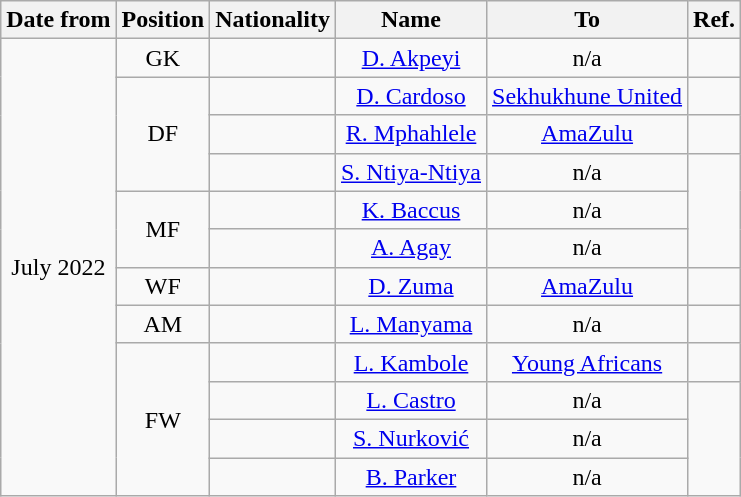<table class="wikitable" style="text-align:center;">
<tr>
<th>Date from</th>
<th>Position</th>
<th>Nationality</th>
<th>Name</th>
<th>To</th>
<th>Ref.</th>
</tr>
<tr>
<td rowspan="12">July 2022</td>
<td>GK</td>
<td></td>
<td><a href='#'>D. Akpeyi</a></td>
<td>n/a</td>
<td></td>
</tr>
<tr>
<td rowspan="3">DF</td>
<td></td>
<td><a href='#'>D. Cardoso</a></td>
<td><a href='#'>Sekhukhune United</a></td>
<td></td>
</tr>
<tr>
<td></td>
<td><a href='#'>R. Mphahlele</a></td>
<td><a href='#'>AmaZulu</a></td>
<td></td>
</tr>
<tr>
<td></td>
<td><a href='#'>S. Ntiya-Ntiya</a></td>
<td>n/a</td>
<td rowspan="3"></td>
</tr>
<tr>
<td rowspan="2">MF</td>
<td></td>
<td><a href='#'>K. Baccus</a></td>
<td>n/a</td>
</tr>
<tr>
<td></td>
<td><a href='#'>A. Agay</a></td>
<td>n/a</td>
</tr>
<tr>
<td>WF</td>
<td></td>
<td><a href='#'>D. Zuma</a></td>
<td><a href='#'>AmaZulu</a></td>
<td></td>
</tr>
<tr>
<td>AM</td>
<td></td>
<td><a href='#'>L. Manyama</a></td>
<td>n/a</td>
<td></td>
</tr>
<tr>
<td rowspan="4">FW</td>
<td></td>
<td><a href='#'>L. Kambole</a></td>
<td><a href='#'>Young Africans</a></td>
<td></td>
</tr>
<tr>
<td></td>
<td><a href='#'>L. Castro</a></td>
<td>n/a</td>
<td rowspan="3"></td>
</tr>
<tr>
<td></td>
<td><a href='#'>S. Nurković</a></td>
<td>n/a</td>
</tr>
<tr>
<td></td>
<td><a href='#'>B. Parker</a></td>
<td>n/a</td>
</tr>
</table>
